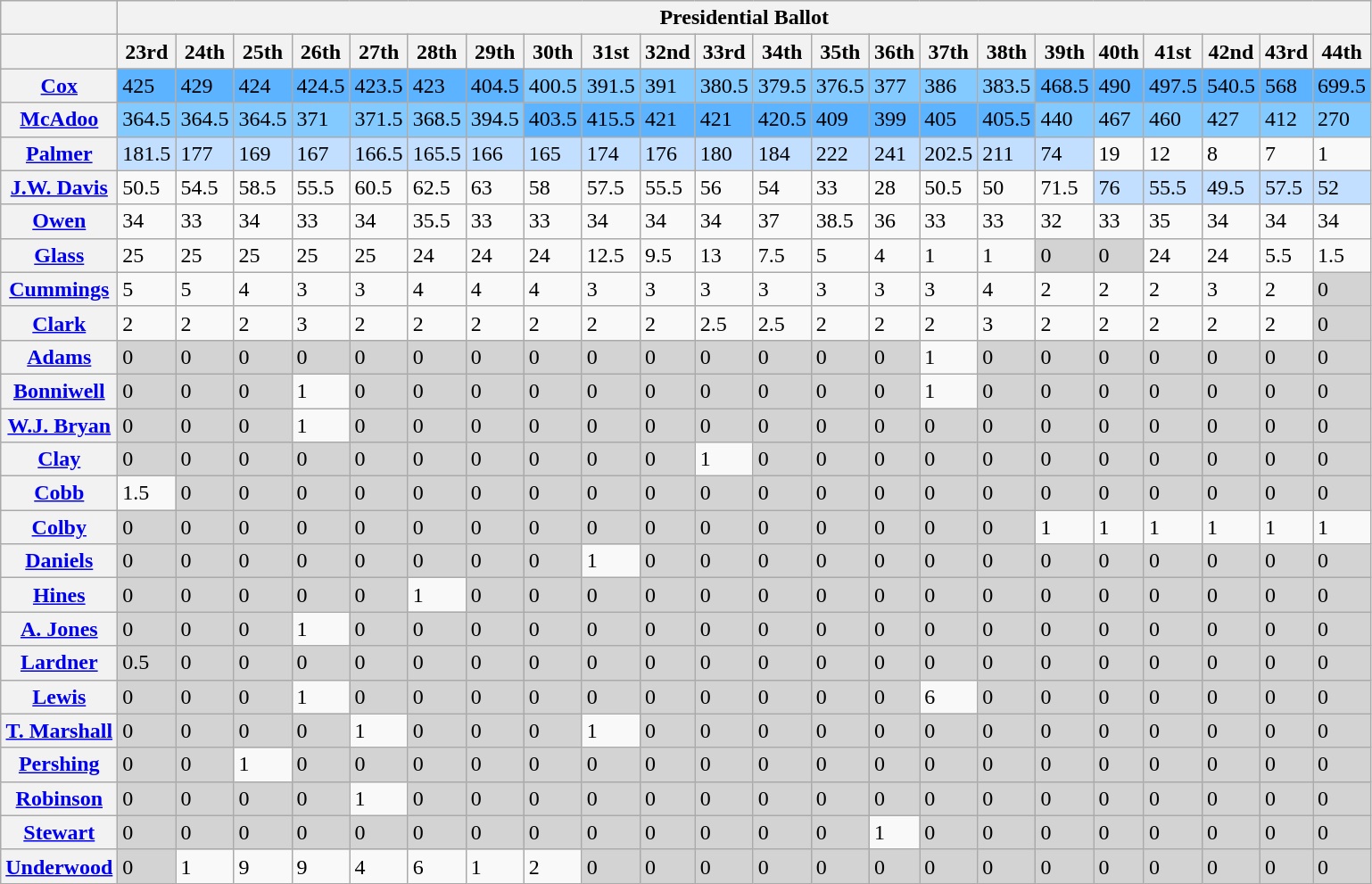<table class="wikitable collapsible collapsed">
<tr>
<th></th>
<th style="text-align:center" colspan="25"><strong>Presidential Ballot</strong></th>
</tr>
<tr>
<th></th>
<th>23rd</th>
<th>24th</th>
<th>25th</th>
<th>26th</th>
<th>27th</th>
<th>28th</th>
<th>29th</th>
<th>30th</th>
<th>31st</th>
<th>32nd</th>
<th>33rd</th>
<th>34th</th>
<th>35th</th>
<th>36th</th>
<th>37th</th>
<th>38th</th>
<th>39th</th>
<th>40th</th>
<th>41st</th>
<th>42nd</th>
<th>43rd</th>
<th>44th</th>
</tr>
<tr>
<th><a href='#'>Cox</a></th>
<td style="background:#5cb3ff">425</td>
<td style="background:#5cb3ff">429</td>
<td style="background:#5cb3ff">424</td>
<td style="background:#5cb3ff">424.5</td>
<td style="background:#5cb3ff">423.5</td>
<td style="background:#5cb3ff">423</td>
<td style="background:#5cb3ff">404.5</td>
<td style="background:#82caff">400.5</td>
<td style="background:#82caff">391.5</td>
<td style="background:#82caff">391</td>
<td style="background:#82caff">380.5</td>
<td style="background:#82caff">379.5</td>
<td style="background:#82caff">376.5</td>
<td style="background:#82caff">377</td>
<td style="background:#82caff">386</td>
<td style="background:#82caff">383.5</td>
<td style="background:#5cb3ff">468.5</td>
<td style="background:#5cb3ff">490</td>
<td style="background:#5cb3ff">497.5</td>
<td style="background:#5cb3ff">540.5</td>
<td style="background:#5cb3ff">568</td>
<td style="background:#5cb3ff">699.5</td>
</tr>
<tr>
<th><a href='#'>McAdoo</a></th>
<td style="background:#82caff">364.5</td>
<td style="background:#82caff">364.5</td>
<td style="background:#82caff">364.5</td>
<td style="background:#82caff">371</td>
<td style="background:#82caff">371.5</td>
<td style="background:#82caff">368.5</td>
<td style="background:#82caff">394.5</td>
<td style="background:#5cb3ff">403.5</td>
<td style="background:#5cb3ff">415.5</td>
<td style="background:#5cb3ff">421</td>
<td style="background:#5cb3ff">421</td>
<td style="background:#5cb3ff">420.5</td>
<td style="background:#5cb3ff">409</td>
<td style="background:#5cb3ff">399</td>
<td style="background:#5cb3ff">405</td>
<td style="background:#5cb3ff">405.5</td>
<td style="background:#82caff">440</td>
<td style="background:#82caff">467</td>
<td style="background:#82caff">460</td>
<td style="background:#82caff">427</td>
<td style="background:#82caff">412</td>
<td style="background:#82caff">270</td>
</tr>
<tr>
<th><a href='#'>Palmer</a></th>
<td style="background:#c2dfff">181.5</td>
<td style="background:#c2dfff">177</td>
<td style="background:#c2dfff">169</td>
<td style="background:#c2dfff">167</td>
<td style="background:#c2dfff">166.5</td>
<td style="background:#c2dfff">165.5</td>
<td style="background:#c2dfff">166</td>
<td style="background:#c2dfff">165</td>
<td style="background:#c2dfff">174</td>
<td style="background:#c2dfff">176</td>
<td style="background:#c2dfff">180</td>
<td style="background:#c2dfff">184</td>
<td style="background:#c2dfff">222</td>
<td style="background:#c2dfff">241</td>
<td style="background:#c2dfff">202.5</td>
<td style="background:#c2dfff">211</td>
<td style="background:#c2dfff">74</td>
<td>19</td>
<td>12</td>
<td>8</td>
<td>7</td>
<td>1</td>
</tr>
<tr>
<th><a href='#'>J.W. Davis</a></th>
<td>50.5</td>
<td>54.5</td>
<td>58.5</td>
<td>55.5</td>
<td>60.5</td>
<td>62.5</td>
<td>63</td>
<td>58</td>
<td>57.5</td>
<td>55.5</td>
<td>56</td>
<td>54</td>
<td>33</td>
<td>28</td>
<td>50.5</td>
<td>50</td>
<td>71.5</td>
<td style="background:#c2dfff">76</td>
<td style="background:#c2dfff">55.5</td>
<td style="background:#c2dfff">49.5</td>
<td style="background:#c2dfff">57.5</td>
<td style="background:#c2dfff">52</td>
</tr>
<tr>
<th><a href='#'>Owen</a></th>
<td>34</td>
<td>33</td>
<td>34</td>
<td>33</td>
<td>34</td>
<td>35.5</td>
<td>33</td>
<td>33</td>
<td>34</td>
<td>34</td>
<td>34</td>
<td>37</td>
<td>38.5</td>
<td>36</td>
<td>33</td>
<td>33</td>
<td>32</td>
<td>33</td>
<td>35</td>
<td>34</td>
<td>34</td>
<td>34</td>
</tr>
<tr>
<th><a href='#'>Glass</a></th>
<td>25</td>
<td>25</td>
<td>25</td>
<td>25</td>
<td>25</td>
<td>24</td>
<td>24</td>
<td>24</td>
<td>12.5</td>
<td>9.5</td>
<td>13</td>
<td>7.5</td>
<td>5</td>
<td>4</td>
<td>1</td>
<td>1</td>
<td style="background:#d3d3d3">0</td>
<td style="background:#d3d3d3">0</td>
<td>24</td>
<td>24</td>
<td>5.5</td>
<td>1.5</td>
</tr>
<tr>
<th><a href='#'>Cummings</a></th>
<td>5</td>
<td>5</td>
<td>4</td>
<td>3</td>
<td>3</td>
<td>4</td>
<td>4</td>
<td>4</td>
<td>3</td>
<td>3</td>
<td>3</td>
<td>3</td>
<td>3</td>
<td>3</td>
<td>3</td>
<td>4</td>
<td>2</td>
<td>2</td>
<td>2</td>
<td>3</td>
<td>2</td>
<td style="background:#d3d3d3">0</td>
</tr>
<tr>
<th><a href='#'>Clark</a></th>
<td>2</td>
<td>2</td>
<td>2</td>
<td>3</td>
<td>2</td>
<td>2</td>
<td>2</td>
<td>2</td>
<td>2</td>
<td>2</td>
<td>2.5</td>
<td>2.5</td>
<td>2</td>
<td>2</td>
<td>2</td>
<td>3</td>
<td>2</td>
<td>2</td>
<td>2</td>
<td>2</td>
<td>2</td>
<td style="background:#d3d3d3">0</td>
</tr>
<tr>
<th><a href='#'>Adams</a></th>
<td style="background:#d3d3d3">0</td>
<td style="background:#d3d3d3">0</td>
<td style="background:#d3d3d3">0</td>
<td style="background:#d3d3d3">0</td>
<td style="background:#d3d3d3">0</td>
<td style="background:#d3d3d3">0</td>
<td style="background:#d3d3d3">0</td>
<td style="background:#d3d3d3">0</td>
<td style="background:#d3d3d3">0</td>
<td style="background:#d3d3d3">0</td>
<td style="background:#d3d3d3">0</td>
<td style="background:#d3d3d3">0</td>
<td style="background:#d3d3d3">0</td>
<td style="background:#d3d3d3">0</td>
<td>1</td>
<td style="background:#d3d3d3">0</td>
<td style="background:#d3d3d3">0</td>
<td style="background:#d3d3d3">0</td>
<td style="background:#d3d3d3">0</td>
<td style="background:#d3d3d3">0</td>
<td style="background:#d3d3d3">0</td>
<td style="background:#d3d3d3">0</td>
</tr>
<tr>
<th><a href='#'>Bonniwell</a></th>
<td style="background:#d3d3d3">0</td>
<td style="background:#d3d3d3">0</td>
<td style="background:#d3d3d3">0</td>
<td>1</td>
<td style="background:#d3d3d3">0</td>
<td style="background:#d3d3d3">0</td>
<td style="background:#d3d3d3">0</td>
<td style="background:#d3d3d3">0</td>
<td style="background:#d3d3d3">0</td>
<td style="background:#d3d3d3">0</td>
<td style="background:#d3d3d3">0</td>
<td style="background:#d3d3d3">0</td>
<td style="background:#d3d3d3">0</td>
<td style="background:#d3d3d3">0</td>
<td>1</td>
<td style="background:#d3d3d3">0</td>
<td style="background:#d3d3d3">0</td>
<td style="background:#d3d3d3">0</td>
<td style="background:#d3d3d3">0</td>
<td style="background:#d3d3d3">0</td>
<td style="background:#d3d3d3">0</td>
<td style="background:#d3d3d3">0</td>
</tr>
<tr>
<th><a href='#'>W.J. Bryan</a></th>
<td style="background:#d3d3d3">0</td>
<td style="background:#d3d3d3">0</td>
<td style="background:#d3d3d3">0</td>
<td>1</td>
<td style="background:#d3d3d3">0</td>
<td style="background:#d3d3d3">0</td>
<td style="background:#d3d3d3">0</td>
<td style="background:#d3d3d3">0</td>
<td style="background:#d3d3d3">0</td>
<td style="background:#d3d3d3">0</td>
<td style="background:#d3d3d3">0</td>
<td style="background:#d3d3d3">0</td>
<td style="background:#d3d3d3">0</td>
<td style="background:#d3d3d3">0</td>
<td style="background:#d3d3d3">0</td>
<td style="background:#d3d3d3">0</td>
<td style="background:#d3d3d3">0</td>
<td style="background:#d3d3d3">0</td>
<td style="background:#d3d3d3">0</td>
<td style="background:#d3d3d3">0</td>
<td style="background:#d3d3d3">0</td>
<td style="background:#d3d3d3">0</td>
</tr>
<tr>
<th><a href='#'>Clay</a></th>
<td style="background:#d3d3d3">0</td>
<td style="background:#d3d3d3">0</td>
<td style="background:#d3d3d3">0</td>
<td style="background:#d3d3d3">0</td>
<td style="background:#d3d3d3">0</td>
<td style="background:#d3d3d3">0</td>
<td style="background:#d3d3d3">0</td>
<td style="background:#d3d3d3">0</td>
<td style="background:#d3d3d3">0</td>
<td style="background:#d3d3d3">0</td>
<td>1</td>
<td style="background:#d3d3d3">0</td>
<td style="background:#d3d3d3">0</td>
<td style="background:#d3d3d3">0</td>
<td style="background:#d3d3d3">0</td>
<td style="background:#d3d3d3">0</td>
<td style="background:#d3d3d3">0</td>
<td style="background:#d3d3d3">0</td>
<td style="background:#d3d3d3">0</td>
<td style="background:#d3d3d3">0</td>
<td style="background:#d3d3d3">0</td>
<td style="background:#d3d3d3">0</td>
</tr>
<tr>
<th><a href='#'>Cobb</a></th>
<td>1.5</td>
<td style="background:#d3d3d3">0</td>
<td style="background:#d3d3d3">0</td>
<td style="background:#d3d3d3">0</td>
<td style="background:#d3d3d3">0</td>
<td style="background:#d3d3d3">0</td>
<td style="background:#d3d3d3">0</td>
<td style="background:#d3d3d3">0</td>
<td style="background:#d3d3d3">0</td>
<td style="background:#d3d3d3">0</td>
<td style="background:#d3d3d3">0</td>
<td style="background:#d3d3d3">0</td>
<td style="background:#d3d3d3">0</td>
<td style="background:#d3d3d3">0</td>
<td style="background:#d3d3d3">0</td>
<td style="background:#d3d3d3">0</td>
<td style="background:#d3d3d3">0</td>
<td style="background:#d3d3d3">0</td>
<td style="background:#d3d3d3">0</td>
<td style="background:#d3d3d3">0</td>
<td style="background:#d3d3d3">0</td>
<td style="background:#d3d3d3">0</td>
</tr>
<tr>
<th><a href='#'>Colby</a></th>
<td style="background:#d3d3d3">0</td>
<td style="background:#d3d3d3">0</td>
<td style="background:#d3d3d3">0</td>
<td style="background:#d3d3d3">0</td>
<td style="background:#d3d3d3">0</td>
<td style="background:#d3d3d3">0</td>
<td style="background:#d3d3d3">0</td>
<td style="background:#d3d3d3">0</td>
<td style="background:#d3d3d3">0</td>
<td style="background:#d3d3d3">0</td>
<td style="background:#d3d3d3">0</td>
<td style="background:#d3d3d3">0</td>
<td style="background:#d3d3d3">0</td>
<td style="background:#d3d3d3">0</td>
<td style="background:#d3d3d3">0</td>
<td style="background:#d3d3d3">0</td>
<td>1</td>
<td>1</td>
<td>1</td>
<td>1</td>
<td>1</td>
<td>1</td>
</tr>
<tr>
<th><a href='#'>Daniels</a></th>
<td style="background:#d3d3d3">0</td>
<td style="background:#d3d3d3">0</td>
<td style="background:#d3d3d3">0</td>
<td style="background:#d3d3d3">0</td>
<td style="background:#d3d3d3">0</td>
<td style="background:#d3d3d3">0</td>
<td style="background:#d3d3d3">0</td>
<td style="background:#d3d3d3">0</td>
<td>1</td>
<td style="background:#d3d3d3">0</td>
<td style="background:#d3d3d3">0</td>
<td style="background:#d3d3d3">0</td>
<td style="background:#d3d3d3">0</td>
<td style="background:#d3d3d3">0</td>
<td style="background:#d3d3d3">0</td>
<td style="background:#d3d3d3">0</td>
<td style="background:#d3d3d3">0</td>
<td style="background:#d3d3d3">0</td>
<td style="background:#d3d3d3">0</td>
<td style="background:#d3d3d3">0</td>
<td style="background:#d3d3d3">0</td>
<td style="background:#d3d3d3">0</td>
</tr>
<tr>
<th><a href='#'>Hines</a></th>
<td style="background:#d3d3d3">0</td>
<td style="background:#d3d3d3">0</td>
<td style="background:#d3d3d3">0</td>
<td style="background:#d3d3d3">0</td>
<td style="background:#d3d3d3">0</td>
<td>1</td>
<td style="background:#d3d3d3">0</td>
<td style="background:#d3d3d3">0</td>
<td style="background:#d3d3d3">0</td>
<td style="background:#d3d3d3">0</td>
<td style="background:#d3d3d3">0</td>
<td style="background:#d3d3d3">0</td>
<td style="background:#d3d3d3">0</td>
<td style="background:#d3d3d3">0</td>
<td style="background:#d3d3d3">0</td>
<td style="background:#d3d3d3">0</td>
<td style="background:#d3d3d3">0</td>
<td style="background:#d3d3d3">0</td>
<td style="background:#d3d3d3">0</td>
<td style="background:#d3d3d3">0</td>
<td style="background:#d3d3d3">0</td>
<td style="background:#d3d3d3">0</td>
</tr>
<tr>
<th><a href='#'>A. Jones</a></th>
<td style="background:#d3d3d3">0</td>
<td style="background:#d3d3d3">0</td>
<td style="background:#d3d3d3">0</td>
<td>1</td>
<td style="background:#d3d3d3">0</td>
<td style="background:#d3d3d3">0</td>
<td style="background:#d3d3d3">0</td>
<td style="background:#d3d3d3">0</td>
<td style="background:#d3d3d3">0</td>
<td style="background:#d3d3d3">0</td>
<td style="background:#d3d3d3">0</td>
<td style="background:#d3d3d3">0</td>
<td style="background:#d3d3d3">0</td>
<td style="background:#d3d3d3">0</td>
<td style="background:#d3d3d3">0</td>
<td style="background:#d3d3d3">0</td>
<td style="background:#d3d3d3">0</td>
<td style="background:#d3d3d3">0</td>
<td style="background:#d3d3d3">0</td>
<td style="background:#d3d3d3">0</td>
<td style="background:#d3d3d3">0</td>
<td style="background:#d3d3d3">0</td>
</tr>
<tr>
<th><a href='#'>Lardner</a></th>
<td style="background:#d3d3d3">0.5</td>
<td style="background:#d3d3d3">0</td>
<td style="background:#d3d3d3">0</td>
<td style="background:#d3d3d3">0</td>
<td style="background:#d3d3d3">0</td>
<td style="background:#d3d3d3">0</td>
<td style="background:#d3d3d3">0</td>
<td style="background:#d3d3d3">0</td>
<td style="background:#d3d3d3">0</td>
<td style="background:#d3d3d3">0</td>
<td style="background:#d3d3d3">0</td>
<td style="background:#d3d3d3">0</td>
<td style="background:#d3d3d3">0</td>
<td style="background:#d3d3d3">0</td>
<td style="background:#d3d3d3">0</td>
<td style="background:#d3d3d3">0</td>
<td style="background:#d3d3d3">0</td>
<td style="background:#d3d3d3">0</td>
<td style="background:#d3d3d3">0</td>
<td style="background:#d3d3d3">0</td>
<td style="background:#d3d3d3">0</td>
<td style="background:#d3d3d3">0</td>
</tr>
<tr>
<th><a href='#'>Lewis</a></th>
<td style="background:#d3d3d3">0</td>
<td style="background:#d3d3d3">0</td>
<td style="background:#d3d3d3">0</td>
<td>1</td>
<td style="background:#d3d3d3">0</td>
<td style="background:#d3d3d3">0</td>
<td style="background:#d3d3d3">0</td>
<td style="background:#d3d3d3">0</td>
<td style="background:#d3d3d3">0</td>
<td style="background:#d3d3d3">0</td>
<td style="background:#d3d3d3">0</td>
<td style="background:#d3d3d3">0</td>
<td style="background:#d3d3d3">0</td>
<td style="background:#d3d3d3">0</td>
<td>6</td>
<td style="background:#d3d3d3">0</td>
<td style="background:#d3d3d3">0</td>
<td style="background:#d3d3d3">0</td>
<td style="background:#d3d3d3">0</td>
<td style="background:#d3d3d3">0</td>
<td style="background:#d3d3d3">0</td>
<td style="background:#d3d3d3">0</td>
</tr>
<tr>
<th><a href='#'>T. Marshall</a></th>
<td style="background:#d3d3d3">0</td>
<td style="background:#d3d3d3">0</td>
<td style="background:#d3d3d3">0</td>
<td style="background:#d3d3d3">0</td>
<td>1</td>
<td style="background:#d3d3d3">0</td>
<td style="background:#d3d3d3">0</td>
<td style="background:#d3d3d3">0</td>
<td>1</td>
<td style="background:#d3d3d3">0</td>
<td style="background:#d3d3d3">0</td>
<td style="background:#d3d3d3">0</td>
<td style="background:#d3d3d3">0</td>
<td style="background:#d3d3d3">0</td>
<td style="background:#d3d3d3">0</td>
<td style="background:#d3d3d3">0</td>
<td style="background:#d3d3d3">0</td>
<td style="background:#d3d3d3">0</td>
<td style="background:#d3d3d3">0</td>
<td style="background:#d3d3d3">0</td>
<td style="background:#d3d3d3">0</td>
<td style="background:#d3d3d3">0</td>
</tr>
<tr>
<th><a href='#'>Pershing</a></th>
<td style="background:#d3d3d3">0</td>
<td style="background:#d3d3d3">0</td>
<td>1</td>
<td style="background:#d3d3d3">0</td>
<td style="background:#d3d3d3">0</td>
<td style="background:#d3d3d3">0</td>
<td style="background:#d3d3d3">0</td>
<td style="background:#d3d3d3">0</td>
<td style="background:#d3d3d3">0</td>
<td style="background:#d3d3d3">0</td>
<td style="background:#d3d3d3">0</td>
<td style="background:#d3d3d3">0</td>
<td style="background:#d3d3d3">0</td>
<td style="background:#d3d3d3">0</td>
<td style="background:#d3d3d3">0</td>
<td style="background:#d3d3d3">0</td>
<td style="background:#d3d3d3">0</td>
<td style="background:#d3d3d3">0</td>
<td style="background:#d3d3d3">0</td>
<td style="background:#d3d3d3">0</td>
<td style="background:#d3d3d3">0</td>
<td style="background:#d3d3d3">0</td>
</tr>
<tr>
<th><a href='#'>Robinson</a></th>
<td style="background:#d3d3d3">0</td>
<td style="background:#d3d3d3">0</td>
<td style="background:#d3d3d3">0</td>
<td style="background:#d3d3d3">0</td>
<td>1</td>
<td style="background:#d3d3d3">0</td>
<td style="background:#d3d3d3">0</td>
<td style="background:#d3d3d3">0</td>
<td style="background:#d3d3d3">0</td>
<td style="background:#d3d3d3">0</td>
<td style="background:#d3d3d3">0</td>
<td style="background:#d3d3d3">0</td>
<td style="background:#d3d3d3">0</td>
<td style="background:#d3d3d3">0</td>
<td style="background:#d3d3d3">0</td>
<td style="background:#d3d3d3">0</td>
<td style="background:#d3d3d3">0</td>
<td style="background:#d3d3d3">0</td>
<td style="background:#d3d3d3">0</td>
<td style="background:#d3d3d3">0</td>
<td style="background:#d3d3d3">0</td>
<td style="background:#d3d3d3">0</td>
</tr>
<tr>
<th><a href='#'>Stewart</a></th>
<td style="background:#d3d3d3">0</td>
<td style="background:#d3d3d3">0</td>
<td style="background:#d3d3d3">0</td>
<td style="background:#d3d3d3">0</td>
<td style="background:#d3d3d3">0</td>
<td style="background:#d3d3d3">0</td>
<td style="background:#d3d3d3">0</td>
<td style="background:#d3d3d3">0</td>
<td style="background:#d3d3d3">0</td>
<td style="background:#d3d3d3">0</td>
<td style="background:#d3d3d3">0</td>
<td style="background:#d3d3d3">0</td>
<td style="background:#d3d3d3">0</td>
<td>1</td>
<td style="background:#d3d3d3">0</td>
<td style="background:#d3d3d3">0</td>
<td style="background:#d3d3d3">0</td>
<td style="background:#d3d3d3">0</td>
<td style="background:#d3d3d3">0</td>
<td style="background:#d3d3d3">0</td>
<td style="background:#d3d3d3">0</td>
<td style="background:#d3d3d3">0</td>
</tr>
<tr>
<th><a href='#'>Underwood</a></th>
<td style="background:#d3d3d3">0</td>
<td>1</td>
<td>9</td>
<td>9</td>
<td>4</td>
<td>6</td>
<td>1</td>
<td>2</td>
<td style="background:#d3d3d3">0</td>
<td style="background:#d3d3d3">0</td>
<td style="background:#d3d3d3">0</td>
<td style="background:#d3d3d3">0</td>
<td style="background:#d3d3d3">0</td>
<td style="background:#d3d3d3">0</td>
<td style="background:#d3d3d3">0</td>
<td style="background:#d3d3d3">0</td>
<td style="background:#d3d3d3">0</td>
<td style="background:#d3d3d3">0</td>
<td style="background:#d3d3d3">0</td>
<td style="background:#d3d3d3">0</td>
<td style="background:#d3d3d3">0</td>
<td style="background:#d3d3d3">0</td>
</tr>
</table>
